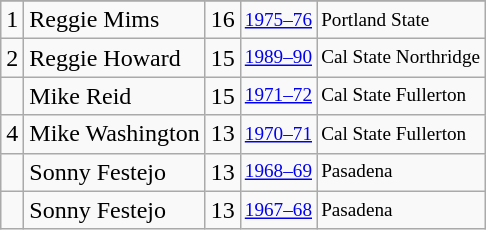<table class="wikitable">
<tr>
</tr>
<tr>
<td>1</td>
<td>Reggie Mims</td>
<td>16</td>
<td style="font-size:80%;"><a href='#'>1975–76</a></td>
<td style="font-size:80%;">Portland State</td>
</tr>
<tr>
<td>2</td>
<td>Reggie Howard</td>
<td>15</td>
<td style="font-size:80%;"><a href='#'>1989–90</a></td>
<td style="font-size:80%;">Cal State Northridge</td>
</tr>
<tr>
<td></td>
<td>Mike Reid</td>
<td>15</td>
<td style="font-size:80%;"><a href='#'>1971–72</a></td>
<td style="font-size:80%;">Cal State Fullerton</td>
</tr>
<tr>
<td>4</td>
<td>Mike Washington</td>
<td>13</td>
<td style="font-size:80%;"><a href='#'>1970–71</a></td>
<td style="font-size:80%;">Cal State Fullerton</td>
</tr>
<tr>
<td></td>
<td>Sonny Festejo</td>
<td>13</td>
<td style="font-size:80%;"><a href='#'>1968–69</a></td>
<td style="font-size:80%;">Pasadena</td>
</tr>
<tr>
<td></td>
<td>Sonny Festejo</td>
<td>13</td>
<td style="font-size:80%;"><a href='#'>1967–68</a></td>
<td style="font-size:80%;">Pasadena</td>
</tr>
</table>
